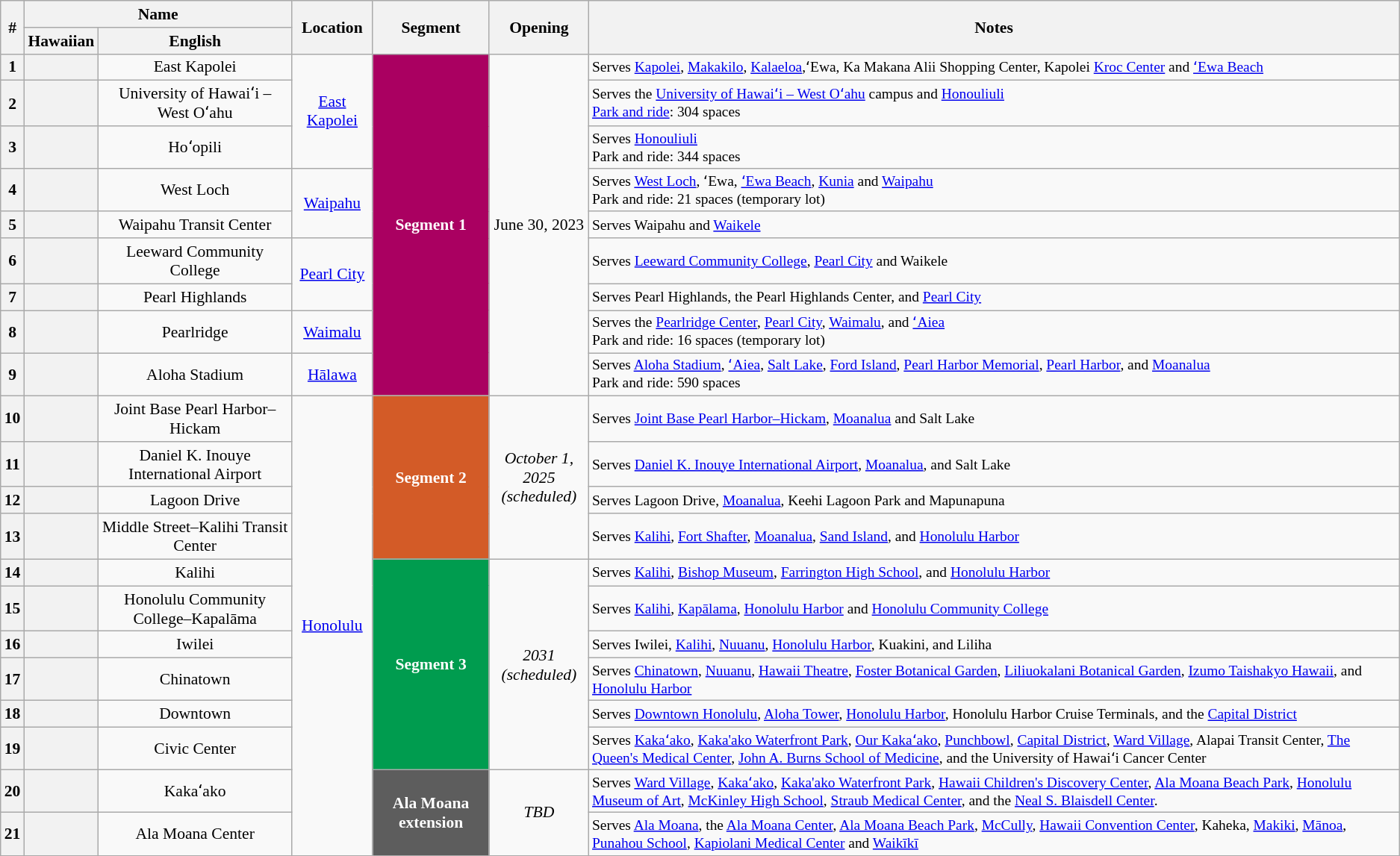<table class="wikitable" style="text-align:center;font-size:90%;">
<tr>
<th rowspan="2">#</th>
<th colspan="2">Name</th>
<th rowspan="2">Location</th>
<th rowspan="2">Segment</th>
<th rowspan="2">Opening</th>
<th rowspan="2" class="unsortable">Notes</th>
</tr>
<tr>
<th>Hawaiian</th>
<th>English</th>
</tr>
<tr>
<th>1</th>
<th></th>
<td>East Kapolei</td>
<td rowspan="3"><a href='#'>East Kapolei</a></td>
<td rowspan="9" style="background:#aa0061;color:#fff;"><strong>Segment 1</strong><br></td>
<td rowspan="9">June 30, 2023</td>
<td style="text-align:left;font-size:90%;">Serves <a href='#'>Kapolei</a>, <a href='#'>Makakilo</a>, <a href='#'>Kalaeloa</a>,ʻEwa, Ka Makana Alii Shopping Center, Kapolei <a href='#'>Kroc Center</a> and <a href='#'>ʻEwa Beach</a></td>
</tr>
<tr>
<th>2</th>
<th></th>
<td>University of Hawaiʻi – West Oʻahu</td>
<td style="text-align:left;font-size:90%;">Serves the <a href='#'>University of Hawaiʻi – West Oʻahu</a> campus and <a href='#'>Honouliuli</a><br><a href='#'>Park and ride</a>: 304 spaces</td>
</tr>
<tr>
<th>3</th>
<th></th>
<td>Hoʻopili</td>
<td style="text-align:left;font-size:90%;">Serves <a href='#'>Honouliuli</a><br>Park and ride: 344 spaces</td>
</tr>
<tr>
<th>4</th>
<th></th>
<td>West Loch</td>
<td rowspan="2"><a href='#'>Waipahu</a></td>
<td style="text-align:left;font-size:90%;">Serves <a href='#'>West Loch</a>, ʻEwa, <a href='#'>ʻEwa Beach</a>, <a href='#'>Kunia</a> and <a href='#'>Waipahu</a><br>Park and ride: 21 spaces (temporary lot)</td>
</tr>
<tr>
<th>5</th>
<th></th>
<td>Waipahu Transit Center</td>
<td style="text-align:left;font-size:90%;">Serves Waipahu and <a href='#'>Waikele</a></td>
</tr>
<tr>
<th>6</th>
<th></th>
<td>Leeward Community College</td>
<td rowspan="2"><a href='#'>Pearl City</a></td>
<td style="text-align:left;font-size:90%;">Serves <a href='#'>Leeward Community College</a>, <a href='#'>Pearl City</a> and Waikele</td>
</tr>
<tr>
<th>7</th>
<th></th>
<td>Pearl Highlands</td>
<td style="text-align:left;font-size:90%;">Serves Pearl Highlands, the Pearl Highlands Center, and <a href='#'>Pearl City</a></td>
</tr>
<tr>
<th>8</th>
<th></th>
<td>Pearlridge</td>
<td><a href='#'>Waimalu</a></td>
<td style="text-align:left;font-size:90%;">Serves the <a href='#'>Pearlridge Center</a>, <a href='#'>Pearl City</a>, <a href='#'>Waimalu</a>, and <a href='#'>ʻAiea</a><br>Park and ride: 16 spaces (temporary lot)</td>
</tr>
<tr>
<th>9</th>
<th></th>
<td>Aloha Stadium</td>
<td><a href='#'>Hālawa</a></td>
<td style="text-align:left;font-size:90%;">Serves <a href='#'>Aloha Stadium</a>, <a href='#'>ʻAiea</a>, <a href='#'>Salt Lake</a>, <a href='#'>Ford Island</a>, <a href='#'>Pearl Harbor Memorial</a>, <a href='#'>Pearl Harbor</a>, and <a href='#'>Moanalua</a><br>Park and ride: 590 spaces</td>
</tr>
<tr>
<th>10</th>
<th></th>
<td>Joint Base Pearl Harbor–Hickam</td>
<td rowspan="12"><a href='#'>Honolulu</a></td>
<td rowspan="4" style="background:#d35b27;color:#fff;"><strong>Segment 2</strong><br></td>
<td rowspan="4"><em>October 1, 2025</em><br><em>(scheduled)</em></td>
<td style="text-align:left;font-size:90%;">Serves <a href='#'>Joint Base Pearl Harbor–Hickam</a>, <a href='#'>Moanalua</a> and Salt Lake</td>
</tr>
<tr>
<th>11</th>
<th></th>
<td>Daniel K. Inouye International Airport</td>
<td style="text-align:left;font-size:90%;">Serves <a href='#'>Daniel K. Inouye International Airport</a>, <a href='#'>Moanalua</a>, and Salt Lake</td>
</tr>
<tr>
<th>12</th>
<th></th>
<td>Lagoon Drive</td>
<td style="text-align:left;font-size:90%;">Serves Lagoon Drive, <a href='#'>Moanalua</a>, Keehi Lagoon Park and Mapunapuna</td>
</tr>
<tr>
<th>13</th>
<th></th>
<td>Middle Street–Kalihi Transit Center</td>
<td style="text-align:left;font-size:90%;">Serves <a href='#'>Kalihi</a>, <a href='#'>Fort Shafter</a>, <a href='#'>Moanalua</a>, <a href='#'>Sand Island</a>, and <a href='#'>Honolulu Harbor</a></td>
</tr>
<tr>
<th>14</th>
<th></th>
<td>Kalihi</td>
<td rowspan="6" style="background:#009c4f;color:#fff;"><strong>Segment 3</strong><br></td>
<td rowspan="6"><em>2031</em><br><em>(scheduled)</em></td>
<td style="text-align:left;font-size:90%;">Serves <a href='#'>Kalihi</a>, <a href='#'>Bishop Museum</a>, <a href='#'>Farrington High School</a>, and <a href='#'>Honolulu Harbor</a></td>
</tr>
<tr>
<th>15</th>
<th></th>
<td>Honolulu Community College–Kapalāma</td>
<td style="text-align:left;font-size:90%;">Serves <a href='#'>Kalihi</a>, <a href='#'>Kapālama</a>, <a href='#'>Honolulu Harbor</a> and <a href='#'>Honolulu Community College</a></td>
</tr>
<tr>
<th>16</th>
<th></th>
<td>Iwilei</td>
<td style="text-align:left;font-size:90%;">Serves Iwilei, <a href='#'>Kalihi</a>, <a href='#'>Nuuanu</a>, <a href='#'>Honolulu Harbor</a>, Kuakini, and Liliha</td>
</tr>
<tr>
<th>17</th>
<th></th>
<td>Chinatown</td>
<td style="text-align:left;font-size:90%;">Serves <a href='#'>Chinatown</a>, <a href='#'>Nuuanu</a>, <a href='#'>Hawaii Theatre</a>, <a href='#'>Foster Botanical Garden</a>, <a href='#'>Liliuokalani Botanical Garden</a>, <a href='#'>Izumo Taishakyo Hawaii</a>, and <a href='#'>Honolulu Harbor</a></td>
</tr>
<tr>
<th>18</th>
<th></th>
<td>Downtown</td>
<td style="text-align:left;font-size:90%;">Serves <a href='#'>Downtown Honolulu</a>, <a href='#'>Aloha Tower</a>, <a href='#'>Honolulu Harbor</a>, Honolulu Harbor Cruise Terminals, and the <a href='#'>Capital District</a></td>
</tr>
<tr>
<th>19</th>
<th></th>
<td>Civic Center</td>
<td style="text-align:left;font-size:90%;">Serves <a href='#'>Kakaʻako</a>, <a href='#'>Kaka'ako Waterfront Park</a>, <a href='#'>Our Kakaʻako</a>, <a href='#'>Punchbowl</a>, <a href='#'>Capital District</a>, <a href='#'>Ward Village</a>, Alapai Transit Center, <a href='#'>The Queen's Medical Center</a>, <a href='#'>John A. Burns School of Medicine</a>, and the University of Hawaiʻi Cancer Center</td>
</tr>
<tr>
<th>20</th>
<th></th>
<td>Kakaʻako</td>
<td rowspan="2" style="background:#5d5d5d;color:#fff;"><strong>Ala Moana extension</strong><br></td>
<td rowspan="2"><em>TBD</em></td>
<td style="text-align:left;font-size:90%;">Serves <a href='#'>Ward Village</a>, <a href='#'>Kakaʻako</a>, <a href='#'>Kaka'ako Waterfront Park</a>, <a href='#'>Hawaii Children's Discovery Center</a>, <a href='#'>Ala Moana Beach Park</a>, <a href='#'>Honolulu Museum of Art</a>, <a href='#'>McKinley High School</a>, <a href='#'>Straub Medical Center</a>, and the <a href='#'>Neal S. Blaisdell Center</a>.</td>
</tr>
<tr>
<th>21</th>
<th></th>
<td>Ala Moana Center</td>
<td style="text-align:left;font-size:90%;">Serves <a href='#'>Ala Moana</a>, the <a href='#'>Ala Moana Center</a>, <a href='#'>Ala Moana Beach Park</a>, <a href='#'>McCully</a>, <a href='#'>Hawaii Convention Center</a>, Kaheka, <a href='#'>Makiki</a>, <a href='#'>Mānoa</a>, <a href='#'>Punahou School</a>, <a href='#'> Kapiolani Medical Center</a> and <a href='#'>Waikīkī</a></td>
</tr>
</table>
